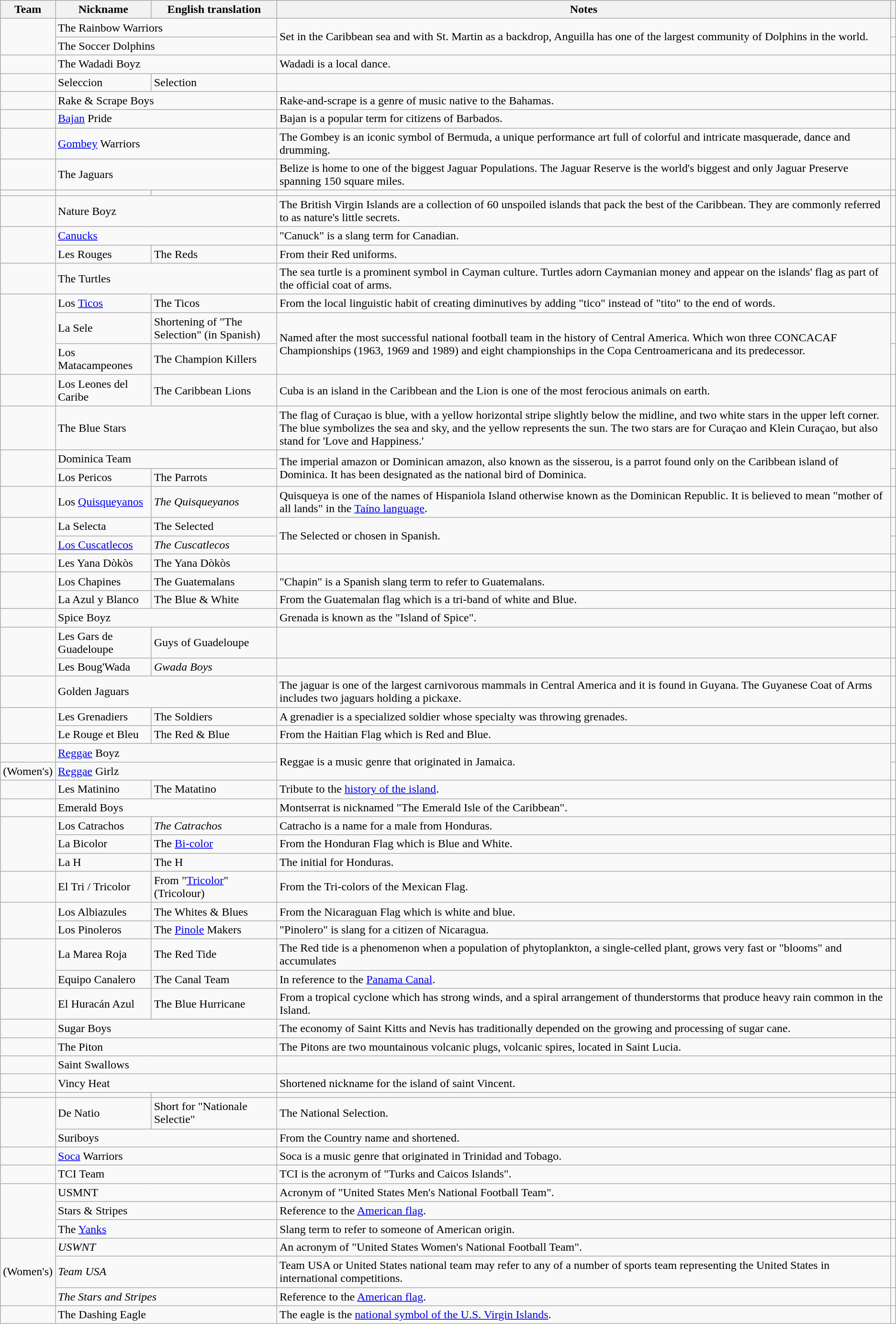<table class="wikitable sortable">
<tr>
<th>Team</th>
<th>Nickname</th>
<th>English translation</th>
<th>Notes</th>
<th></th>
</tr>
<tr>
<td rowspan="2"></td>
<td colspan="2">The Rainbow Warriors</td>
<td rowspan="2">Set in the Caribbean sea and with St. Martin as a backdrop, Anguilla has one of the largest community of Dolphins in the world.</td>
<td></td>
</tr>
<tr>
<td colspan="2">The Soccer Dolphins</td>
<td></td>
</tr>
<tr>
<td></td>
<td colspan="2">The Wadadi Boyz</td>
<td>Wadadi is a local dance.</td>
<td></td>
</tr>
<tr>
<td></td>
<td>Seleccion</td>
<td>Selection</td>
<td></td>
<td></td>
</tr>
<tr>
<td></td>
<td colspan="2">Rake & Scrape Boys</td>
<td>Rake-and-scrape is a genre of music native to the Bahamas.</td>
<td></td>
</tr>
<tr>
<td></td>
<td colspan="2"><a href='#'>Bajan</a> Pride</td>
<td>Bajan is a popular term for citizens of Barbados.</td>
<td></td>
</tr>
<tr>
<td></td>
<td colspan="2"><a href='#'>Gombey</a> Warriors</td>
<td>The Gombey is an iconic symbol of Bermuda, a unique performance art full of colorful and intricate masquerade, dance and drumming.</td>
<td></td>
</tr>
<tr>
<td></td>
<td colspan="2">The Jaguars</td>
<td>Belize is home to one of the biggest Jaguar Populations. The Jaguar Reserve is the world's biggest and only Jaguar Preserve spanning 150 square miles.</td>
<td></td>
</tr>
<tr>
<td></td>
<td></td>
<td></td>
<td></td>
<td></td>
</tr>
<tr>
<td></td>
<td colspan="2">Nature Boyz</td>
<td>The British Virgin Islands are a collection of 60 unspoiled islands that pack the best of the Caribbean. They are commonly referred to as nature's little secrets.</td>
<td></td>
</tr>
<tr>
<td rowspan="2"></td>
<td colspan="2"><a href='#'>Canucks</a></td>
<td>"Canuck" is a slang term for Canadian.</td>
<td></td>
</tr>
<tr>
<td>Les Rouges</td>
<td>The Reds</td>
<td>From their Red uniforms.</td>
<td></td>
</tr>
<tr>
<td></td>
<td colspan="2">The Turtles</td>
<td>The sea turtle is a prominent symbol in Cayman culture. Turtles adorn Caymanian money and appear on the islands' flag as part of the official coat of arms.</td>
<td></td>
</tr>
<tr>
<td rowspan="3"></td>
<td>Los <a href='#'>Ticos</a></td>
<td>The Ticos</td>
<td>From the local linguistic habit of creating diminutives by adding "tico" instead of "tito" to the end of words.</td>
<td></td>
</tr>
<tr>
<td>La Sele</td>
<td>Shortening of "The Selection" (in Spanish)</td>
<td rowspan="2">Named after the most successful national football team in the history of Central America. Which won three CONCACAF Championships (1963, 1969 and 1989) and eight championships in the Copa Centroamericana and its predecessor.</td>
<td></td>
</tr>
<tr>
<td>Los Matacampeones</td>
<td>The Champion Killers</td>
<td></td>
</tr>
<tr>
<td></td>
<td>Los Leones del Caribe</td>
<td>The Caribbean Lions</td>
<td>Cuba is an island in the Caribbean and the Lion is one of the most ferocious animals on earth.</td>
<td></td>
</tr>
<tr>
<td></td>
<td colspan="2">The Blue Stars</td>
<td>The flag of Curaçao is blue, with a yellow horizontal stripe slightly below the midline, and two white stars in the upper left corner. The blue symbolizes the sea and sky, and the yellow represents the sun. The two stars are for Curaçao and Klein Curaçao, but also stand for 'Love and Happiness.'</td>
<td></td>
</tr>
<tr>
<td rowspan="2"></td>
<td colspan="2">Dominica Team</td>
<td rowspan="2">The imperial amazon or Dominican amazon, also known as the sisserou, is a parrot found only on the Caribbean island of Dominica. It has been designated as the national bird of Dominica.</td>
<td></td>
</tr>
<tr>
<td>Los Pericos</td>
<td>The Parrots</td>
<td></td>
</tr>
<tr>
<td></td>
<td>Los <a href='#'>Quisqueyanos</a></td>
<td><em>The Quisqueyanos</em></td>
<td>Quisqueya is one of the names of Hispaniola Island otherwise known as the Dominican Republic. It is believed to mean "mother of all lands" in the <a href='#'>Taíno language</a>.</td>
<td></td>
</tr>
<tr>
<td rowspan="2"></td>
<td>La Selecta</td>
<td>The Selected</td>
<td rowspan="2">The Selected or chosen in Spanish.</td>
<td></td>
</tr>
<tr>
<td><a href='#'>Los Cuscatlecos</a></td>
<td><em>The Cuscatlecos</em></td>
<td></td>
</tr>
<tr>
<td></td>
<td>Les Yana Dòkòs</td>
<td>The Yana Dòkòs</td>
<td></td>
<td></td>
</tr>
<tr>
<td rowspan="2"></td>
<td>Los Chapines</td>
<td>The Guatemalans</td>
<td>"Chapin" is a Spanish slang term to refer to Guatemalans.</td>
<td></td>
</tr>
<tr>
<td>La Azul y Blanco</td>
<td>The Blue & White</td>
<td>From the Guatemalan flag which is a tri-band of white and Blue.</td>
<td></td>
</tr>
<tr>
<td></td>
<td colspan="2">Spice Boyz</td>
<td>Grenada is known as the "Island of Spice".</td>
<td></td>
</tr>
<tr>
<td rowspan="2"></td>
<td>Les Gars de Guadeloupe</td>
<td>Guys of Guadeloupe</td>
<td></td>
<td></td>
</tr>
<tr>
<td>Les Boug'Wada</td>
<td><em>Gwada Boys</em></td>
<td></td>
<td></td>
</tr>
<tr>
<td></td>
<td colspan="2">Golden Jaguars</td>
<td>The jaguar is one of the largest carnivorous mammals in Central America and it is found in Guyana. The Guyanese Coat of Arms includes two jaguars holding a pickaxe.</td>
<td></td>
</tr>
<tr>
<td rowspan="2"></td>
<td>Les Grenadiers</td>
<td>The Soldiers</td>
<td>A grenadier is a specialized soldier whose specialty was throwing grenades.</td>
<td></td>
</tr>
<tr>
<td>Le Rouge et Bleu</td>
<td>The Red & Blue</td>
<td>From the Haitian Flag which is Red and Blue.</td>
<td></td>
</tr>
<tr>
<td></td>
<td colspan="2"><a href='#'>Reggae</a> Boyz</td>
<td rowspan="2">Reggae is a music genre that originated in Jamaica.</td>
<td></td>
</tr>
<tr>
<td> (Women's)</td>
<td colspan="2"><a href='#'>Reggae</a> Girlz</td>
<td></td>
</tr>
<tr>
<td></td>
<td>Les Matinino</td>
<td>The Matatino</td>
<td>Tribute to the <a href='#'>history of the island</a>.</td>
<td></td>
</tr>
<tr>
<td></td>
<td colspan="2">Emerald Boys</td>
<td>Montserrat is nicknamed "The Emerald Isle of the Caribbean".</td>
<td></td>
</tr>
<tr>
<td rowspan="3"></td>
<td>Los Catrachos</td>
<td><em>The Catrachos</em></td>
<td>Catracho is a name for a male from Honduras.</td>
<td></td>
</tr>
<tr>
<td>La Bicolor</td>
<td>The <a href='#'>Bi-color</a></td>
<td>From the Honduran Flag which is Blue and White.</td>
<td></td>
</tr>
<tr>
<td>La H</td>
<td>The H</td>
<td>The initial for Honduras.</td>
<td></td>
</tr>
<tr>
<td></td>
<td>El Tri / Tricolor</td>
<td>From "<a href='#'>Tricolor</a>" (Tricolour)</td>
<td>From the Tri-colors of the Mexican Flag.</td>
<td></td>
</tr>
<tr>
<td rowspan="2"></td>
<td>Los Albiazules</td>
<td>The Whites & Blues</td>
<td>From the Nicaraguan Flag which is white and blue.</td>
<td></td>
</tr>
<tr>
<td>Los Pinoleros</td>
<td>The <a href='#'>Pinole</a> Makers</td>
<td>"Pinolero" is slang for a citizen of Nicaragua.</td>
<td></td>
</tr>
<tr>
<td rowspan="2"></td>
<td>La Marea Roja</td>
<td>The Red Tide</td>
<td>The Red tide is a phenomenon when a population of phytoplankton, a single-celled plant, grows very fast or "blooms" and accumulates</td>
<td></td>
</tr>
<tr>
<td>Equipo Canalero</td>
<td>The Canal Team</td>
<td>In reference to the <a href='#'>Panama Canal</a>.</td>
<td></td>
</tr>
<tr>
<td></td>
<td>El Huracán Azul</td>
<td>The Blue Hurricane</td>
<td>From a tropical cyclone which has strong winds, and a spiral arrangement of thunderstorms that produce heavy rain common in the Island.</td>
<td></td>
</tr>
<tr>
<td></td>
<td colspan="2">Sugar Boys</td>
<td>The economy of Saint Kitts and Nevis has traditionally depended on the growing and processing of sugar cane.</td>
<td></td>
</tr>
<tr>
<td></td>
<td colspan="2">The Piton</td>
<td>The Pitons are two mountainous volcanic plugs, volcanic spires, located in Saint Lucia.</td>
<td></td>
</tr>
<tr>
<td></td>
<td colspan="2">Saint Swallows</td>
<td></td>
<td></td>
</tr>
<tr>
<td></td>
<td colspan="2">Vincy Heat</td>
<td>Shortened nickname for the island of saint Vincent.</td>
<td></td>
</tr>
<tr>
<td></td>
<td></td>
<td></td>
<td></td>
<td></td>
</tr>
<tr>
<td rowspan="2"></td>
<td>De Natio</td>
<td>Short for "Nationale Selectie"</td>
<td>The National Selection.</td>
<td></td>
</tr>
<tr>
<td colspan="2">Suriboys</td>
<td>From the Country name and shortened.</td>
<td></td>
</tr>
<tr>
<td></td>
<td colspan="2"><a href='#'>Soca</a> Warriors</td>
<td>Soca is a music genre that originated in Trinidad and Tobago.</td>
<td></td>
</tr>
<tr>
<td></td>
<td colspan="2">TCI Team</td>
<td>TCI is the acronym of "Turks and Caicos Islands".</td>
<td></td>
</tr>
<tr>
<td rowspan="3"></td>
<td colspan="2">USMNT</td>
<td>Acronym of "United States Men's National Football Team".</td>
<td></td>
</tr>
<tr>
<td colspan="2">Stars & Stripes</td>
<td>Reference to the <a href='#'>American flag</a>.</td>
<td></td>
</tr>
<tr>
<td colspan="2">The <a href='#'>Yanks</a></td>
<td>Slang term to refer to someone of American origin.</td>
<td></td>
</tr>
<tr>
<td rowspan="3"> (Women's)</td>
<td colspan="2"><em>USWNT</em></td>
<td>An acronym of "United States Women's National Football Team".</td>
<td></td>
</tr>
<tr>
<td colspan="2"><em>Team USA</em></td>
<td>Team USA or United States national team may refer to any of a number of sports team representing the United States in international competitions.</td>
<td></td>
</tr>
<tr>
<td colspan="2"><em>The Stars and Stripes</em></td>
<td>Reference to the <a href='#'>American flag</a>.</td>
<td></td>
</tr>
<tr>
<td></td>
<td colspan="2">The Dashing Eagle</td>
<td>The eagle is the <a href='#'>national symbol of the U.S. Virgin Islands</a>.</td>
<td></td>
</tr>
</table>
